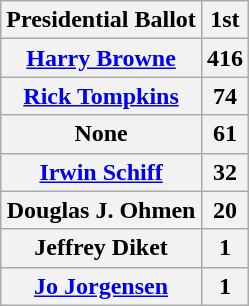<table class="wikitable" style="text-align:left">
<tr>
<th>Presidential Ballot</th>
<th>1st</th>
</tr>
<tr>
<th><a href='#'>Harry Browne</a></th>
<th>416</th>
</tr>
<tr>
<th><a href='#'>Rick Tompkins</a></th>
<th>74</th>
</tr>
<tr>
<th>None</th>
<th>61</th>
</tr>
<tr>
<th><a href='#'>Irwin Schiff</a></th>
<th>32</th>
</tr>
<tr>
<th>Douglas J. Ohmen</th>
<th>20</th>
</tr>
<tr>
<th>Jeffrey Diket</th>
<th>1</th>
</tr>
<tr>
<th><a href='#'>Jo Jorgensen</a></th>
<th>1</th>
</tr>
</table>
